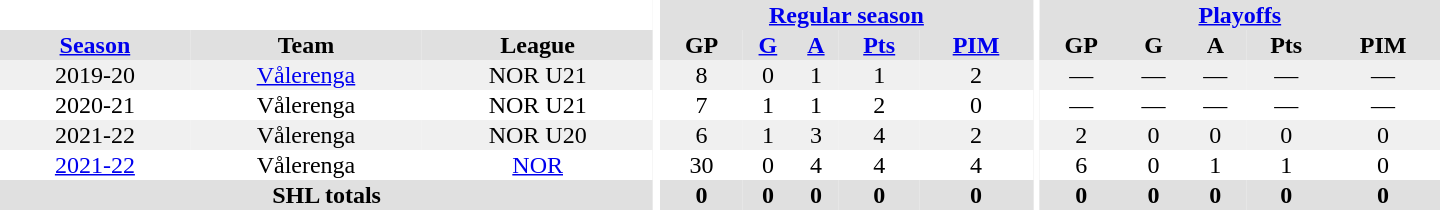<table border="0" cellpadding="1" cellspacing="0" style="text-align:center; width:60em">
<tr bgcolor="#e0e0e0">
<th colspan="3" bgcolor="#ffffff"></th>
<th rowspan="99" bgcolor="#ffffff"></th>
<th colspan="5"><a href='#'>Regular season</a></th>
<th rowspan="99" bgcolor="#ffffff"></th>
<th colspan="5"><a href='#'>Playoffs</a></th>
</tr>
<tr bgcolor="#e0e0e0">
<th><a href='#'>Season</a></th>
<th>Team</th>
<th>League</th>
<th>GP</th>
<th><a href='#'>G</a></th>
<th><a href='#'>A</a></th>
<th><a href='#'>Pts</a></th>
<th><a href='#'>PIM</a></th>
<th>GP</th>
<th>G</th>
<th>A</th>
<th>Pts</th>
<th>PIM</th>
</tr>
<tr bgcolor="#f0f0f0">
<td>2019-20</td>
<td><a href='#'>Vålerenga</a></td>
<td>NOR U21</td>
<td>8</td>
<td>0</td>
<td>1</td>
<td>1</td>
<td>2</td>
<td>—</td>
<td>—</td>
<td>—</td>
<td>—</td>
<td>—</td>
</tr>
<tr>
<td>2020-21</td>
<td>Vålerenga</td>
<td>NOR U21</td>
<td>7</td>
<td>1</td>
<td>1</td>
<td>2</td>
<td>0</td>
<td>—</td>
<td>—</td>
<td>—</td>
<td>—</td>
<td>—</td>
</tr>
<tr bgcolor="#f0f0f0">
<td>2021-22</td>
<td>Vålerenga</td>
<td>NOR U20</td>
<td>6</td>
<td>1</td>
<td>3</td>
<td>4</td>
<td>2</td>
<td>2</td>
<td>0</td>
<td>0</td>
<td>0</td>
<td>0</td>
</tr>
<tr>
<td><a href='#'>2021-22</a></td>
<td>Vålerenga</td>
<td><a href='#'>NOR</a></td>
<td>30</td>
<td>0</td>
<td>4</td>
<td>4</td>
<td>4</td>
<td>6</td>
<td>0</td>
<td>1</td>
<td>1</td>
<td>0</td>
</tr>
<tr style="background:#e0e0e0;">
<th colspan="3">SHL totals</th>
<th>0</th>
<th>0</th>
<th>0</th>
<th>0</th>
<th>0</th>
<th>0</th>
<th>0</th>
<th>0</th>
<th>0</th>
<th>0</th>
</tr>
</table>
